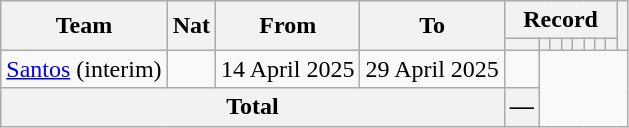<table class="wikitable" style="text-align: center">
<tr>
<th rowspan="2">Team</th>
<th rowspan="2">Nat</th>
<th rowspan="2">From</th>
<th rowspan="2">To</th>
<th colspan="8">Record</th>
<th rowspan=2></th>
</tr>
<tr>
<th></th>
<th></th>
<th></th>
<th></th>
<th></th>
<th></th>
<th></th>
<th></th>
</tr>
<tr>
<td align=left><a href='#'>Santos</a> (interim)</td>
<td rowspan="1"></td>
<td align=left>14 April 2025</td>
<td align=left>29 April 2025<br></td>
<td></td>
</tr>
<tr>
<th colspan="4">Total<br></th>
<th>—</th>
</tr>
</table>
